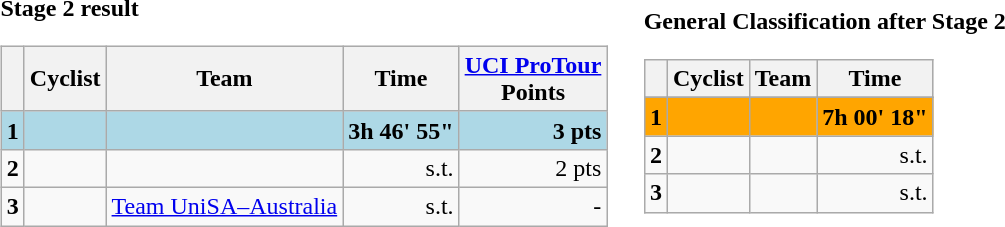<table>
<tr>
<td><strong>Stage 2 result</strong><br><table class="wikitable">
<tr>
<th></th>
<th>Cyclist</th>
<th>Team</th>
<th>Time</th>
<th><a href='#'>UCI ProTour</a><br>Points</th>
</tr>
<tr style="background:lightblue">
<td><strong>1</strong></td>
<td><strong></strong></td>
<td><strong></strong></td>
<td align=right><strong>3h 46' 55"</strong></td>
<td align=right><strong>3 pts</strong></td>
</tr>
<tr>
<td><strong>2</strong></td>
<td></td>
<td></td>
<td align=right>s.t.</td>
<td align=right>2 pts</td>
</tr>
<tr>
<td><strong>3</strong></td>
<td></td>
<td><a href='#'>Team UniSA–Australia</a></td>
<td align=right>s.t.</td>
<td align=right>-</td>
</tr>
</table>
</td>
<td></td>
<td><strong>General Classification after Stage 2</strong><br><table class="wikitable">
<tr>
<th></th>
<th>Cyclist</th>
<th>Team</th>
<th>Time</th>
</tr>
<tr>
</tr>
<tr style="background:orange">
<td><strong>1</strong></td>
<td><strong></strong></td>
<td><strong></strong></td>
<td align=right><strong>7h 00' 18"</strong></td>
</tr>
<tr>
<td><strong>2</strong></td>
<td></td>
<td></td>
<td align=right>s.t.</td>
</tr>
<tr>
<td><strong>3</strong></td>
<td></td>
<td></td>
<td align=right>s.t.</td>
</tr>
</table>
</td>
</tr>
</table>
